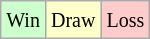<table class="wikitable">
<tr>
<td style="background-color: #CCFFCC;"><small>Win</small></td>
<td style="background-color: #FFFFCC;"><small>Draw</small></td>
<td style="background-color: #FFCCCC;"><small>Loss</small></td>
</tr>
</table>
